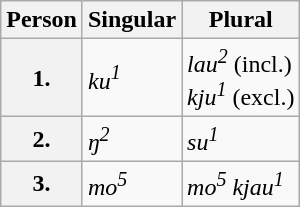<table class="wikitable">
<tr>
<th>Person</th>
<th>Singular</th>
<th>Plural</th>
</tr>
<tr>
<th>1.</th>
<td><em>ku<sup>1</sup></em></td>
<td><em>lau<sup>2</sup></em> (incl.)<br><em>kju<sup>1</sup></em> (excl.)</td>
</tr>
<tr>
<th>2.</th>
<td><em>ŋ<sup>2</sup></em></td>
<td><em>su<sup>1</sup></em></td>
</tr>
<tr>
<th>3.</th>
<td><em>mo<sup>5</sup></em></td>
<td><em>mo<sup>5</sup> kjau<sup>1</sup></em></td>
</tr>
</table>
